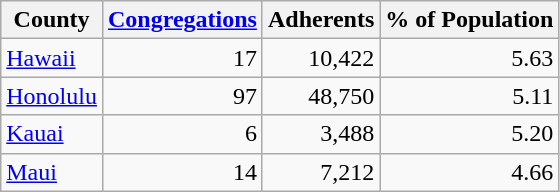<table class="wikitable sortable" style="text-align: right">
<tr>
<th>County</th>
<th><a href='#'>Congregations</a></th>
<th>Adherents</th>
<th>% of Population</th>
</tr>
<tr>
<td style="text-align: left"><a href='#'>Hawaii</a></td>
<td>17</td>
<td>10,422</td>
<td>5.63</td>
</tr>
<tr>
<td style="text-align: left"><a href='#'>Honolulu</a></td>
<td>97</td>
<td>48,750</td>
<td>5.11</td>
</tr>
<tr>
<td style="text-align: left"><a href='#'>Kauai</a></td>
<td>6</td>
<td>3,488</td>
<td>5.20</td>
</tr>
<tr>
<td style="text-align: left"><a href='#'>Maui</a></td>
<td>14</td>
<td>7,212</td>
<td>4.66</td>
</tr>
</table>
